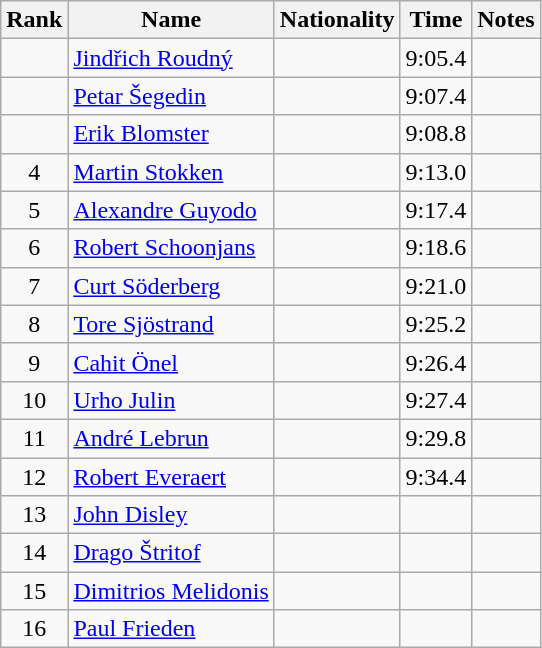<table class="wikitable sortable" style="text-align:center">
<tr>
<th>Rank</th>
<th>Name</th>
<th>Nationality</th>
<th>Time</th>
<th>Notes</th>
</tr>
<tr>
<td></td>
<td align=left><a href='#'>Jindřich Roudný</a></td>
<td align=left></td>
<td>9:05.4</td>
<td></td>
</tr>
<tr>
<td></td>
<td align=left><a href='#'>Petar Šegedin</a></td>
<td align=left></td>
<td>9:07.4</td>
<td></td>
</tr>
<tr>
<td></td>
<td align=left><a href='#'>Erik Blomster</a></td>
<td align=left></td>
<td>9:08.8</td>
<td></td>
</tr>
<tr>
<td>4</td>
<td align=left><a href='#'>Martin Stokken</a></td>
<td align=left></td>
<td>9:13.0</td>
<td></td>
</tr>
<tr>
<td>5</td>
<td align=left><a href='#'>Alexandre Guyodo</a></td>
<td align=left></td>
<td>9:17.4</td>
<td></td>
</tr>
<tr>
<td>6</td>
<td align=left><a href='#'>Robert Schoonjans</a></td>
<td align=left></td>
<td>9:18.6</td>
<td></td>
</tr>
<tr>
<td>7</td>
<td align=left><a href='#'>Curt Söderberg</a></td>
<td align=left></td>
<td>9:21.0</td>
<td></td>
</tr>
<tr>
<td>8</td>
<td align=left><a href='#'>Tore Sjöstrand</a></td>
<td align=left></td>
<td>9:25.2</td>
<td></td>
</tr>
<tr>
<td>9</td>
<td align=left><a href='#'>Cahit Önel</a></td>
<td align=left></td>
<td>9:26.4</td>
<td></td>
</tr>
<tr>
<td>10</td>
<td align=left><a href='#'>Urho Julin</a></td>
<td align=left></td>
<td>9:27.4</td>
<td></td>
</tr>
<tr>
<td>11</td>
<td align=left><a href='#'>André Lebrun</a></td>
<td align=left></td>
<td>9:29.8</td>
<td></td>
</tr>
<tr>
<td>12</td>
<td align=left><a href='#'>Robert Everaert</a></td>
<td align=left></td>
<td>9:34.4</td>
<td></td>
</tr>
<tr>
<td>13</td>
<td align=left><a href='#'>John Disley</a></td>
<td align=left></td>
<td></td>
<td></td>
</tr>
<tr>
<td>14</td>
<td align=left><a href='#'>Drago Štritof</a></td>
<td align=left></td>
<td></td>
<td></td>
</tr>
<tr>
<td>15</td>
<td align=left><a href='#'>Dimitrios Melidonis</a></td>
<td align=left></td>
<td></td>
<td></td>
</tr>
<tr>
<td>16</td>
<td align=left><a href='#'>Paul Frieden</a></td>
<td align=left></td>
<td></td>
<td></td>
</tr>
</table>
